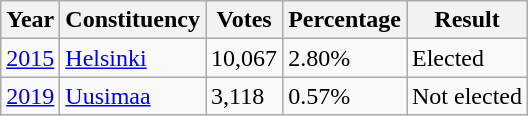<table class="wikitable">
<tr>
<th>Year</th>
<th>Constituency</th>
<th>Votes</th>
<th>Percentage</th>
<th>Result</th>
</tr>
<tr>
<td><a href='#'>2015</a></td>
<td><a href='#'>Helsinki</a></td>
<td>10,067</td>
<td>2.80%</td>
<td>Elected</td>
</tr>
<tr>
<td><a href='#'>2019</a></td>
<td><a href='#'>Uusimaa</a></td>
<td>3,118</td>
<td>0.57%</td>
<td>Not elected</td>
</tr>
</table>
